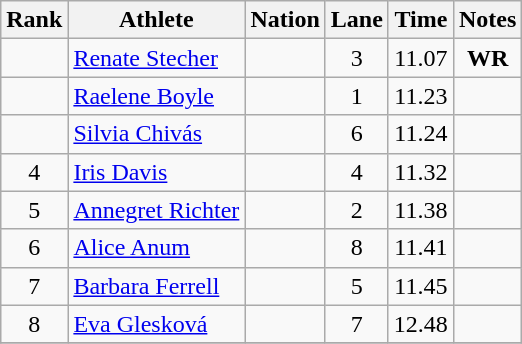<table class="wikitable sortable" style="text-align:center">
<tr>
<th>Rank</th>
<th>Athlete</th>
<th>Nation</th>
<th>Lane</th>
<th>Time</th>
<th>Notes</th>
</tr>
<tr>
<td></td>
<td align=left><a href='#'>Renate Stecher</a></td>
<td align=left></td>
<td>3</td>
<td>11.07</td>
<td><strong>WR</strong></td>
</tr>
<tr>
<td></td>
<td align=left><a href='#'>Raelene Boyle</a></td>
<td align=left></td>
<td>1</td>
<td>11.23</td>
<td></td>
</tr>
<tr>
<td></td>
<td align=left><a href='#'>Silvia Chivás</a></td>
<td align=left></td>
<td>6</td>
<td>11.24</td>
<td></td>
</tr>
<tr>
<td>4</td>
<td align=left><a href='#'>Iris Davis</a></td>
<td align=left></td>
<td>4</td>
<td>11.32</td>
<td></td>
</tr>
<tr>
<td>5</td>
<td align=left><a href='#'>Annegret Richter</a></td>
<td align=left></td>
<td>2</td>
<td>11.38</td>
<td></td>
</tr>
<tr>
<td>6</td>
<td align=left><a href='#'>Alice Anum</a></td>
<td align=left></td>
<td>8</td>
<td>11.41</td>
<td></td>
</tr>
<tr>
<td>7</td>
<td align=left><a href='#'>Barbara Ferrell</a></td>
<td align=left></td>
<td>5</td>
<td>11.45</td>
<td></td>
</tr>
<tr>
<td>8</td>
<td align=left><a href='#'>Eva Glesková</a></td>
<td align=left></td>
<td>7</td>
<td>12.48</td>
<td></td>
</tr>
<tr>
</tr>
</table>
